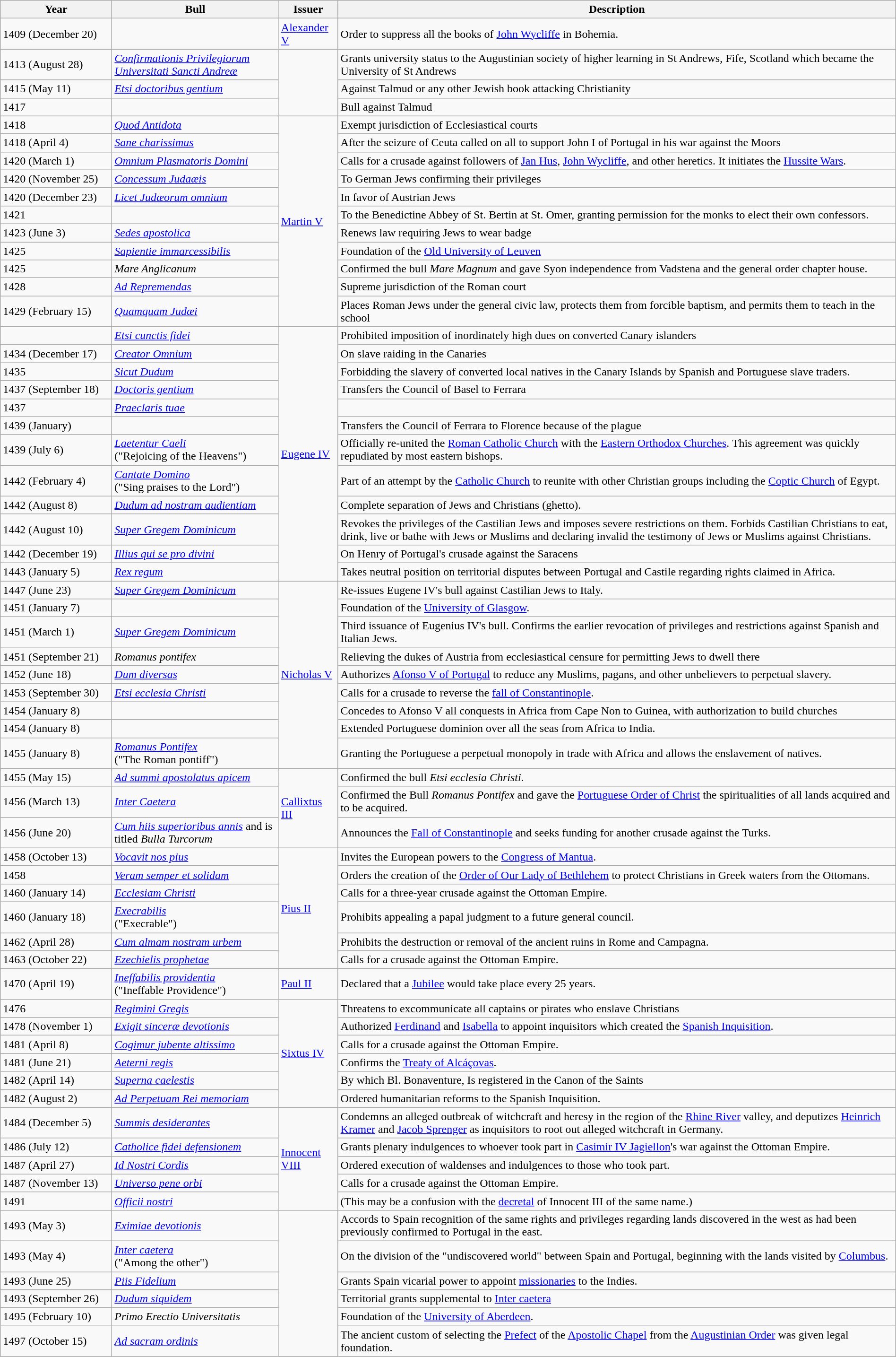<table class="wikitable" style="width:100%;">
<tr>
<th width="150">Year</th>
<th>Bull</th>
<th>Issuer</th>
<th>Description</th>
</tr>
<tr>
<td>1409 (December 20)</td>
<td></td>
<td><a href='#'>Alexander V</a></td>
<td>Order to suppress all the books of <a href='#'>John Wycliffe</a> in Bohemia.</td>
</tr>
<tr>
<td>1413 (August 28)</td>
<td><em><a href='#'>Confirmationis Privilegiorum Universitati Sancti Andreæ</a></em></td>
<td rowspan=3></td>
<td>Grants university status to the Augustinian society of higher learning in St Andrews, Fife, Scotland which became the University of St Andrews</td>
</tr>
<tr>
<td>1415 (May 11)</td>
<td><em><a href='#'>Etsi doctoribus gentium</a></em></td>
<td>Against Talmud or any other Jewish book attacking Christianity</td>
</tr>
<tr>
<td>1417</td>
<td></td>
<td>Bull against Talmud</td>
</tr>
<tr>
<td>1418</td>
<td><em><a href='#'>Quod Antidota</a></em></td>
<td rowspan="11"><a href='#'>Martin V</a></td>
<td>Exempt jurisdiction of Ecclesiastical courts</td>
</tr>
<tr>
<td>1418 (April 4)</td>
<td><em><a href='#'>Sane charissimus</a></em></td>
<td>After the seizure of Ceuta called on all to support John I of Portugal in his war against the Moors</td>
</tr>
<tr>
<td>1420 (March 1)</td>
<td><em><a href='#'>Omnium Plasmatoris Domini</a></em></td>
<td>Calls for a crusade against followers of <a href='#'>Jan Hus</a>, <a href='#'>John Wycliffe</a>, and other heretics. It initiates the <a href='#'>Hussite Wars</a>.</td>
</tr>
<tr>
<td>1420 (November 25)</td>
<td><em><a href='#'>Concessum Judaæis</a></em></td>
<td>To German Jews confirming their privileges</td>
</tr>
<tr>
<td>1420 (December 23)</td>
<td><em><a href='#'>Licet Judæorum omnium</a></em></td>
<td>In favor of Austrian Jews</td>
</tr>
<tr>
<td>1421</td>
<td></td>
<td>To the Benedictine Abbey of St. Bertin at St. Omer, granting permission for the monks to elect their own confessors.</td>
</tr>
<tr>
<td>1423 (June 3)</td>
<td><em><a href='#'>Sedes apostolica</a></em></td>
<td>Renews law requiring Jews to wear badge</td>
</tr>
<tr>
<td>1425</td>
<td><em><a href='#'>Sapientie immarcessibilis</a></em></td>
<td>Foundation of the <a href='#'>Old University of Leuven</a></td>
</tr>
<tr>
<td>1425</td>
<td><em>Mare Anglicanum</em></td>
<td>Confirmed the bull <em>Mare Magnum</em> and gave Syon independence from Vadstena and the general order chapter house.</td>
</tr>
<tr>
<td>1428</td>
<td><em><a href='#'>Ad Repremendas</a></em></td>
<td>Supreme jurisdiction of the Roman court</td>
</tr>
<tr>
<td>1429 (February 15)</td>
<td><em><a href='#'>Quamquam Judæi</a></em></td>
<td>Places Roman Jews under the general civic law, protects them from forcible baptism, and permits them to teach in the school</td>
</tr>
<tr>
<td></td>
<td><em><a href='#'>Etsi cunctis fidei</a></em></td>
<td rowspan="12"><a href='#'>Eugene IV</a></td>
<td>Prohibited imposition of inordinately high dues on converted Canary islanders</td>
</tr>
<tr>
<td>1434 (December 17)</td>
<td><em><a href='#'>Creator Omnium</a></em></td>
<td>On slave raiding in the Canaries</td>
</tr>
<tr>
<td>1435</td>
<td><em><a href='#'>Sicut Dudum</a></em></td>
<td>Forbidding the slavery of converted local natives in the Canary Islands by Spanish and Portuguese slave traders.</td>
</tr>
<tr>
<td>1437 (September 18)</td>
<td><em><a href='#'>Doctoris gentium</a></em></td>
<td>Transfers the Council of Basel to Ferrara</td>
</tr>
<tr>
<td>1437</td>
<td><em><a href='#'>Praeclaris tuae</a></em></td>
<td></td>
</tr>
<tr>
<td>1439 (January)</td>
<td></td>
<td>Transfers the Council of Ferrara to Florence because of the plague</td>
</tr>
<tr>
<td>1439 (July 6)</td>
<td><em><a href='#'>Laetentur Caeli</a></em><br>("Rejoicing of the Heavens")</td>
<td>Officially re-united the <a href='#'>Roman Catholic Church</a> with the <a href='#'>Eastern Orthodox Churches</a>. This agreement was quickly repudiated by most eastern bishops.</td>
</tr>
<tr>
<td>1442 (February 4)</td>
<td><em><a href='#'>Cantate Domino</a></em><br>("Sing praises to the Lord")</td>
<td>Part of an attempt by the <a href='#'>Catholic Church</a> to reunite with other Christian groups including the <a href='#'>Coptic Church</a> of Egypt.</td>
</tr>
<tr>
<td>1442 (August 8)</td>
<td><em><a href='#'>Dudum ad nostram audientiam</a></em></td>
<td>Complete separation of Jews and Christians (ghetto).</td>
</tr>
<tr>
<td>1442 (August 10)</td>
<td><em><a href='#'>Super Gregem Dominicum</a></em></td>
<td>Revokes the privileges of the Castilian Jews and imposes severe restrictions on them. Forbids Castilian Christians to eat, drink, live or bathe with Jews or Muslims and declaring invalid the testimony of Jews or Muslims against Christians.</td>
</tr>
<tr>
<td>1442 (December 19)</td>
<td><em><a href='#'>Illius qui se pro divini</a></em></td>
<td>On Henry of Portugal's crusade against the Saracens</td>
</tr>
<tr>
<td>1443 (January 5)</td>
<td><em><a href='#'>Rex regum</a></em></td>
<td>Takes neutral position on territorial disputes between Portugal and Castile regarding rights claimed in Africa.</td>
</tr>
<tr>
<td>1447 (June 23)</td>
<td><em><a href='#'>Super Gregem Dominicum</a></em></td>
<td rowspan="9"><a href='#'>Nicholas V</a></td>
<td>Re-issues Eugene IV's bull against Castilian Jews to Italy.</td>
</tr>
<tr>
<td>1451 (January 7)</td>
<td></td>
<td>Foundation of the <a href='#'>University of Glasgow</a>.</td>
</tr>
<tr>
<td>1451 (March 1)</td>
<td><em><a href='#'>Super Gregem Dominicum</a></em></td>
<td>Third issuance of Eugenius IV's bull. Confirms the earlier revocation of privileges and restrictions against Spanish and Italian Jews.</td>
</tr>
<tr>
<td>1451 (September 21)</td>
<td><em>Romanus pontifex</em></td>
<td>Relieving the dukes of Austria from ecclesiastical censure for permitting Jews to dwell there</td>
</tr>
<tr>
<td>1452 (June 18)</td>
<td><em><a href='#'>Dum diversas</a></em></td>
<td>Authorizes <a href='#'>Afonso V of Portugal</a> to reduce any Muslims, pagans, and other unbelievers to perpetual slavery.</td>
</tr>
<tr>
<td>1453 (September 30)</td>
<td><em><a href='#'>Etsi ecclesia Christi</a></em></td>
<td>Calls for a crusade to reverse the <a href='#'>fall of Constantinople</a>.</td>
</tr>
<tr>
<td>1454 (January 8)</td>
<td></td>
<td>Concedes to Afonso V all conquests in Africa from Cape Non to Guinea, with authorization to build churches</td>
</tr>
<tr>
<td>1454 (January 8)</td>
<td></td>
<td>Extended Portuguese dominion over all the seas from Africa to India.</td>
</tr>
<tr>
<td>1455 (January 8)</td>
<td><em><a href='#'>Romanus Pontifex</a></em><br>("The Roman pontiff")</td>
<td>Granting the Portuguese a perpetual monopoly in trade with Africa and allows the enslavement of natives.</td>
</tr>
<tr>
<td>1455 (May 15)</td>
<td><em><a href='#'>Ad summi apostolatus apicem</a></em></td>
<td rowspan=3><a href='#'>Callixtus III</a></td>
<td>Confirmed the bull <em>Etsi ecclesia Christi</em>.</td>
</tr>
<tr>
<td>1456 (March 13)</td>
<td><em><a href='#'>Inter Caetera</a></em></td>
<td>Confirmed the Bull <em>Romanus Pontifex</em> and gave the <a href='#'>Portuguese Order of Christ</a> the spiritualities of all lands acquired and to be acquired.</td>
</tr>
<tr>
<td>1456 (June 20)</td>
<td><em><a href='#'>Cum hiis superioribus annis</a></em> and is titled <em>Bulla Turcorum</em></td>
<td>Announces the <a href='#'>Fall of Constantinople</a> and seeks funding for another crusade against the Turks.</td>
</tr>
<tr>
<td>1458 (October 13)</td>
<td><em><a href='#'>Vocavit nos pius</a></em></td>
<td rowspan=6><a href='#'>Pius II</a></td>
<td>Invites the European powers to the <a href='#'>Congress of Mantua</a>.</td>
</tr>
<tr>
<td>1458</td>
<td><em><a href='#'>Veram semper et solidam</a></em></td>
<td>Orders the creation of the <a href='#'>Order of Our Lady of Bethlehem</a> to protect Christians in Greek waters from the Ottomans.</td>
</tr>
<tr>
<td>1460 (January 14)</td>
<td><em><a href='#'>Ecclesiam Christi</a></em></td>
<td>Calls for a three-year crusade against the Ottoman Empire.</td>
</tr>
<tr>
<td>1460 (January 18)</td>
<td><em><a href='#'>Execrabilis</a></em><br>("Execrable")</td>
<td>Prohibits appealing a papal judgment to a future general council.</td>
</tr>
<tr>
<td>1462 (April 28)</td>
<td><em><a href='#'>Cum almam nostram urbem</a></em></td>
<td>Prohibits the destruction or removal of the ancient ruins in Rome and Campagna.</td>
</tr>
<tr>
<td>1463 (October 22)</td>
<td><em><a href='#'>Ezechielis prophetae</a></em></td>
<td>Calls for a crusade against the Ottoman Empire.</td>
</tr>
<tr>
<td>1470 (April 19)</td>
<td><em><a href='#'>Ineffabilis providentia</a></em><br>("Ineffable Providence")</td>
<td><a href='#'>Paul II</a></td>
<td>Declared that a <a href='#'>Jubilee</a> would take place every 25 years.</td>
</tr>
<tr>
<td>1476</td>
<td><em><a href='#'>Regimini Gregis</a></em></td>
<td rowspan="6"><a href='#'>Sixtus IV</a></td>
<td>Threatens to excommunicate all captains or pirates who enslave Christians</td>
</tr>
<tr>
<td>1478 (November 1)</td>
<td><em><a href='#'>Exigit sinceræ devotionis</a></em></td>
<td>Authorized <a href='#'>Ferdinand</a> and <a href='#'>Isabella</a> to appoint inquisitors which created the <a href='#'>Spanish Inquisition</a>.</td>
</tr>
<tr>
<td>1481 (April 8)</td>
<td><em><a href='#'>Cogimur jubente altissimo</a></em></td>
<td>Calls for a crusade against the Ottoman Empire.</td>
</tr>
<tr>
<td>1481 (June 21)</td>
<td><em><a href='#'>Aeterni regis</a></em></td>
<td>Confirms the <a href='#'>Treaty of Alcáçovas</a>.</td>
</tr>
<tr>
<td>1482 (April 14)</td>
<td><em><a href='#'>Superna caelestis</a></em></td>
<td>By which Bl. Bonaventure, Is registered in the Canon of the Saints</td>
</tr>
<tr>
<td>1482 (August 2)</td>
<td><em><a href='#'>Ad Perpetuam Rei memoriam</a></em></td>
<td>Ordered humanitarian reforms to the Spanish Inquisition.</td>
</tr>
<tr>
<td>1484 (December 5)</td>
<td><em><a href='#'>Summis desiderantes</a></em></td>
<td rowspan=5><a href='#'>Innocent VIII</a></td>
<td>Condemns an alleged outbreak of witchcraft and heresy in the region of the <a href='#'>Rhine River</a> valley, and deputizes <a href='#'>Heinrich Kramer</a> and <a href='#'>Jacob Sprenger</a> as inquisitors to root out alleged witchcraft in Germany.</td>
</tr>
<tr>
<td>1486 (July 12)</td>
<td><em><a href='#'>Catholice fidei defensionem</a></em></td>
<td>Grants plenary indulgences to whoever took part in <a href='#'>Casimir IV Jagiellon</a>'s war against the Ottoman Empire.</td>
</tr>
<tr>
<td>1487 (April 27)</td>
<td><em><a href='#'>Id Nostri Cordis</a></em></td>
<td>Ordered execution of waldenses and indulgences to those who took part.</td>
</tr>
<tr>
<td>1487 (November 13)</td>
<td><em><a href='#'>Universo pene orbi</a></em></td>
<td>Calls for a crusade against the Ottoman Empire.</td>
</tr>
<tr>
<td>1491</td>
<td><em><a href='#'>Officii nostri</a></em></td>
<td>(This may be a confusion with the <a href='#'>decretal</a> of Innocent III of the same name.)</td>
</tr>
<tr>
<td>1493 (May 3)</td>
<td><em><a href='#'>Eximiae devotionis</a></em></td>
<td rowspan="6"></td>
<td>Accords to Spain recognition of the same rights and privileges regarding lands discovered in the west as had been previously confirmed to Portugal in the east.</td>
</tr>
<tr>
<td>1493 (May 4)</td>
<td><em><a href='#'>Inter caetera</a></em><br>("Among the other")</td>
<td>On the division of the "undiscovered world" between Spain and Portugal, beginning with the lands visited by <a href='#'>Columbus</a>.</td>
</tr>
<tr>
<td>1493 (June 25)</td>
<td><em><a href='#'>Piis Fidelium</a></em></td>
<td>Grants Spain vicarial power to appoint <a href='#'>missionaries</a> to the Indies.</td>
</tr>
<tr>
<td>1493 (September 26)</td>
<td><em><a href='#'>Dudum siquidem</a></em></td>
<td>Territorial grants supplemental to <a href='#'>Inter caetera</a></td>
</tr>
<tr>
<td>1495 (February 10)</td>
<td><em>Primo Erectio Universitatis</em></td>
<td>Foundation of the <a href='#'>University of Aberdeen</a>.</td>
</tr>
<tr>
<td>1497 (October 15)</td>
<td><em><a href='#'>Ad sacram ordinis</a></em></td>
<td>The ancient custom of selecting the <a href='#'>Prefect</a> of the <a href='#'>Apostolic Chapel</a> from the <a href='#'>Augustinian Order</a> was given legal foundation.</td>
</tr>
</table>
